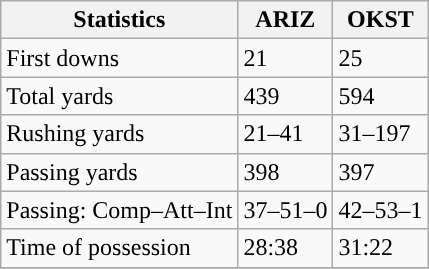<table class="wikitable" style="float: left;">
<tr>
<th>Statistics</th>
<th>ARIZ</th>
<th>OKST</th>
</tr>
<tr>
<td>First downs</td>
<td>21</td>
<td>25</td>
</tr>
<tr>
<td>Total yards</td>
<td>439</td>
<td>594</td>
</tr>
<tr>
<td>Rushing yards</td>
<td>21–41</td>
<td>31–197</td>
</tr>
<tr>
<td>Passing yards</td>
<td>398</td>
<td>397</td>
</tr>
<tr>
<td>Passing: Comp–Att–Int</td>
<td>37–51–0</td>
<td>42–53–1</td>
</tr>
<tr>
<td>Time of possession</td>
<td>28:38</td>
<td>31:22</td>
</tr>
<tr>
</tr>
</table>
